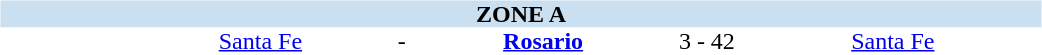<table table width=700>
<tr>
<td width=700 valign="top"><br><table border=0 cellspacing=0 cellpadding=0 style="font-size: 100%; border-collapse: collapse;" width=100%>
<tr bgcolor="#CADFF0">
<td style="font-size:100%"; align="center" colspan="6"><strong>ZONE A</strong></td>
</tr>
<tr align=center bgcolor=#FFFFFF>
<td width=90></td>
<td width=170><a href='#'>Santa Fe</a></td>
<td width=20>-</td>
<td width=170><strong><a href='#'>Rosario</a></strong></td>
<td width=50>3 - 42</td>
<td width=200><a href='#'>Santa Fe</a></td>
</tr>
</table>
</td>
</tr>
</table>
